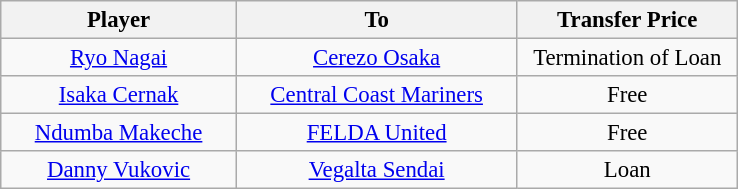<table class="wikitable sortable" style="text-align:center; font-size:95%;">
<tr>
<th width=150>Player</th>
<th width=180>To</th>
<th width=140>Transfer Price</th>
</tr>
<tr>
<td> <a href='#'>Ryo Nagai</a></td>
<td> <a href='#'>Cerezo Osaka</a></td>
<td>Termination of Loan</td>
</tr>
<tr>
<td> <a href='#'>Isaka Cernak</a></td>
<td> <a href='#'>Central Coast Mariners</a></td>
<td>Free</td>
</tr>
<tr>
<td> <a href='#'>Ndumba Makeche</a></td>
<td> <a href='#'>FELDA United</a></td>
<td>Free</td>
</tr>
<tr>
<td> <a href='#'>Danny Vukovic</a></td>
<td> <a href='#'>Vegalta Sendai</a></td>
<td>Loan</td>
</tr>
</table>
